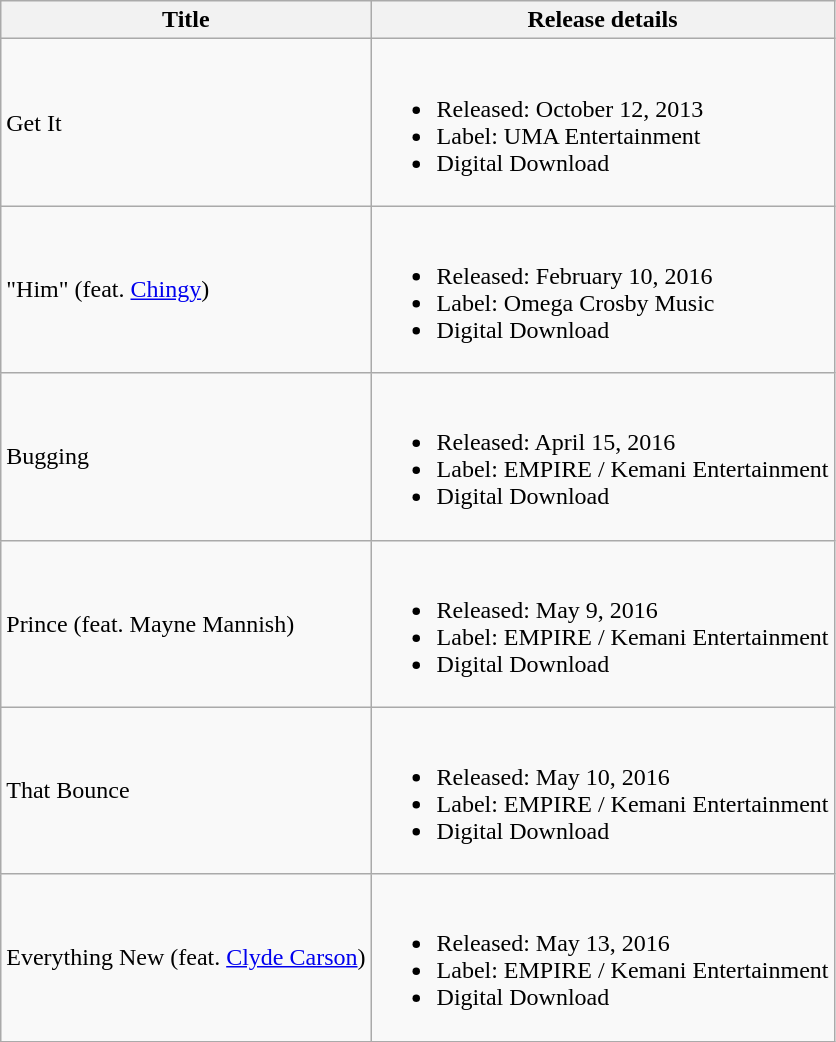<table class="wikitable">
<tr>
<th>Title</th>
<th>Release details</th>
</tr>
<tr>
<td>Get It</td>
<td><br><ul><li>Released: October 12, 2013</li><li>Label: UMA Entertainment</li><li>Digital Download</li></ul></td>
</tr>
<tr>
<td>"Him" (feat. <a href='#'>Chingy</a>)</td>
<td><br><ul><li>Released: February 10, 2016</li><li>Label: Omega Crosby Music</li><li>Digital Download</li></ul></td>
</tr>
<tr>
<td>Bugging</td>
<td><br><ul><li>Released: April 15, 2016</li><li>Label: EMPIRE / Kemani Entertainment</li><li>Digital Download</li></ul></td>
</tr>
<tr>
<td>Prince (feat. Mayne Mannish)</td>
<td><br><ul><li>Released: May 9, 2016</li><li>Label: EMPIRE / Kemani Entertainment</li><li>Digital Download</li></ul></td>
</tr>
<tr>
<td>That Bounce</td>
<td><br><ul><li>Released: May 10, 2016</li><li>Label: EMPIRE / Kemani Entertainment</li><li>Digital Download</li></ul></td>
</tr>
<tr>
<td>Everything New (feat. <a href='#'>Clyde Carson</a>)</td>
<td><br><ul><li>Released: May 13, 2016</li><li>Label: EMPIRE / Kemani Entertainment</li><li>Digital Download</li></ul></td>
</tr>
</table>
